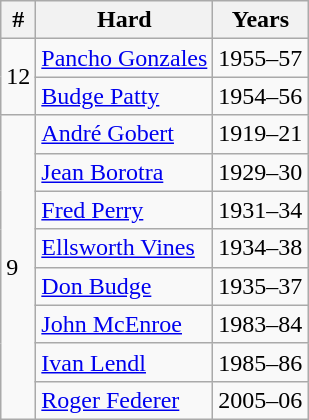<table class=wikitable style="display:inline-table;">
<tr>
<th>#</th>
<th>Hard</th>
<th>Years</th>
</tr>
<tr>
<td rowspan="2">12</td>
<td> <a href='#'>Pancho Gonzales</a></td>
<td>1955–57</td>
</tr>
<tr>
<td> <a href='#'>Budge Patty</a></td>
<td>1954–56</td>
</tr>
<tr>
<td rowspan="8">9</td>
<td> <a href='#'>André Gobert</a></td>
<td>1919–21</td>
</tr>
<tr>
<td> <a href='#'>Jean Borotra</a></td>
<td>1929–30</td>
</tr>
<tr>
<td> <a href='#'>Fred Perry</a></td>
<td>1931–34</td>
</tr>
<tr>
<td> <a href='#'>Ellsworth Vines</a></td>
<td>1934–38</td>
</tr>
<tr>
<td> <a href='#'>Don Budge</a></td>
<td>1935–37</td>
</tr>
<tr>
<td> <a href='#'>John McEnroe</a></td>
<td>1983–84</td>
</tr>
<tr>
<td> <a href='#'>Ivan Lendl</a></td>
<td>1985–86</td>
</tr>
<tr>
<td> <a href='#'>Roger Federer</a></td>
<td>2005–06</td>
</tr>
</table>
